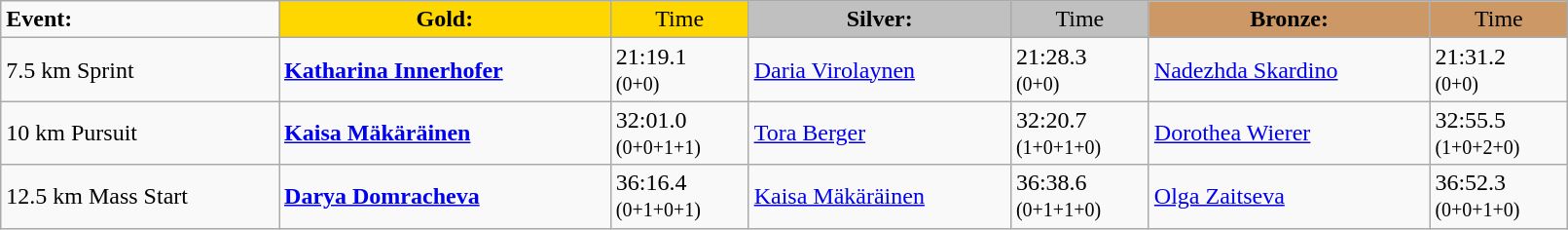<table class="wikitable" width=85%>
<tr>
<td><strong>Event:</strong></td>
<td style="text-align:center;background-color:gold;"><strong>Gold:</strong></td>
<td style="text-align:center;background-color:gold;">Time</td>
<td style="text-align:center;background-color:silver;"><strong>Silver:</strong></td>
<td style="text-align:center;background-color:silver;">Time</td>
<td style="text-align:center;background-color:#CC9966;"><strong>Bronze:</strong></td>
<td style="text-align:center;background-color:#CC9966;">Time</td>
</tr>
<tr>
<td>7.5 km Sprint<br></td>
<td><strong><a href='#'>Katharina Innerhofer</a></strong><br><small></small></td>
<td>21:19.1<br><small>(0+0)</small></td>
<td><a href='#'>Daria Virolaynen</a><br><small></small></td>
<td>21:28.3<br><small>(0+0)</small></td>
<td><a href='#'>Nadezhda Skardino</a><br><small></small></td>
<td>21:31.2<br><small>(0+0)</small></td>
</tr>
<tr>
<td>10 km Pursuit<br></td>
<td><strong><a href='#'>Kaisa Mäkäräinen</a></strong><br><small></small></td>
<td>32:01.0<br><small>(0+0+1+1)</small></td>
<td><a href='#'>Tora Berger</a><br><small></small></td>
<td>32:20.7<br><small>(1+0+1+0)</small></td>
<td><a href='#'>Dorothea Wierer</a><br><small></small></td>
<td>32:55.5<br><small>(1+0+2+0)</small></td>
</tr>
<tr>
<td>12.5 km Mass Start<br></td>
<td><strong><a href='#'>Darya Domracheva</a></strong><br><small></small></td>
<td>36:16.4<br><small>(0+1+0+1)</small></td>
<td><a href='#'>Kaisa Mäkäräinen</a><br><small></small></td>
<td>36:38.6<br><small>(0+1+1+0)</small></td>
<td><a href='#'>Olga Zaitseva</a><br><small></small></td>
<td>36:52.3<br><small>(0+0+1+0)</small></td>
</tr>
</table>
